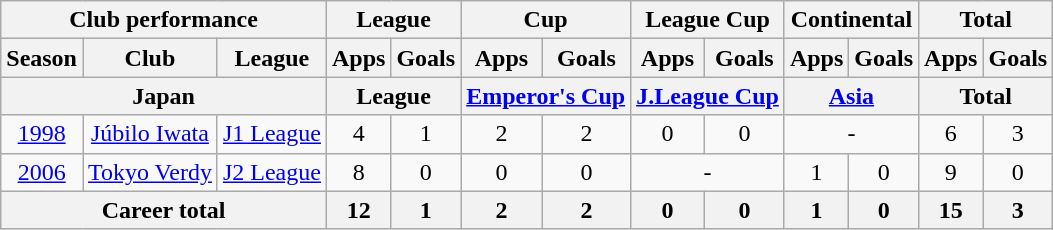<table class="wikitable" style="text-align:center">
<tr>
<th colspan=3>Club performance</th>
<th colspan=2>League</th>
<th colspan=2>Cup</th>
<th colspan=2>League Cup</th>
<th colspan=2>Continental</th>
<th colspan=2>Total</th>
</tr>
<tr>
<th>Season</th>
<th>Club</th>
<th>League</th>
<th>Apps</th>
<th>Goals</th>
<th>Apps</th>
<th>Goals</th>
<th>Apps</th>
<th>Goals</th>
<th>Apps</th>
<th>Goals</th>
<th>Apps</th>
<th>Goals</th>
</tr>
<tr>
<th colspan=3>Japan</th>
<th colspan=2>League</th>
<th colspan=2><a href='#'>Emperor's Cup</a></th>
<th colspan=2><a href='#'>J.League Cup</a></th>
<th colspan=2><a href='#'>Asia</a></th>
<th colspan=2>Total</th>
</tr>
<tr>
<td><a href='#'>1998</a></td>
<td><a href='#'>Júbilo Iwata</a></td>
<td><a href='#'>J1 League</a></td>
<td>4</td>
<td>1</td>
<td>2</td>
<td>2</td>
<td>0</td>
<td>0</td>
<td colspan="2">-</td>
<td>6</td>
<td>3</td>
</tr>
<tr>
<td><a href='#'>2006</a></td>
<td><a href='#'>Tokyo Verdy</a></td>
<td><a href='#'>J2 League</a></td>
<td>8</td>
<td>0</td>
<td>0</td>
<td>0</td>
<td colspan="2">-</td>
<td>1</td>
<td>0</td>
<td>9</td>
<td>0</td>
</tr>
<tr>
<th colspan=3>Career total</th>
<th>12</th>
<th>1</th>
<th>2</th>
<th>2</th>
<th>0</th>
<th>0</th>
<th>1</th>
<th>0</th>
<th>15</th>
<th>3</th>
</tr>
</table>
